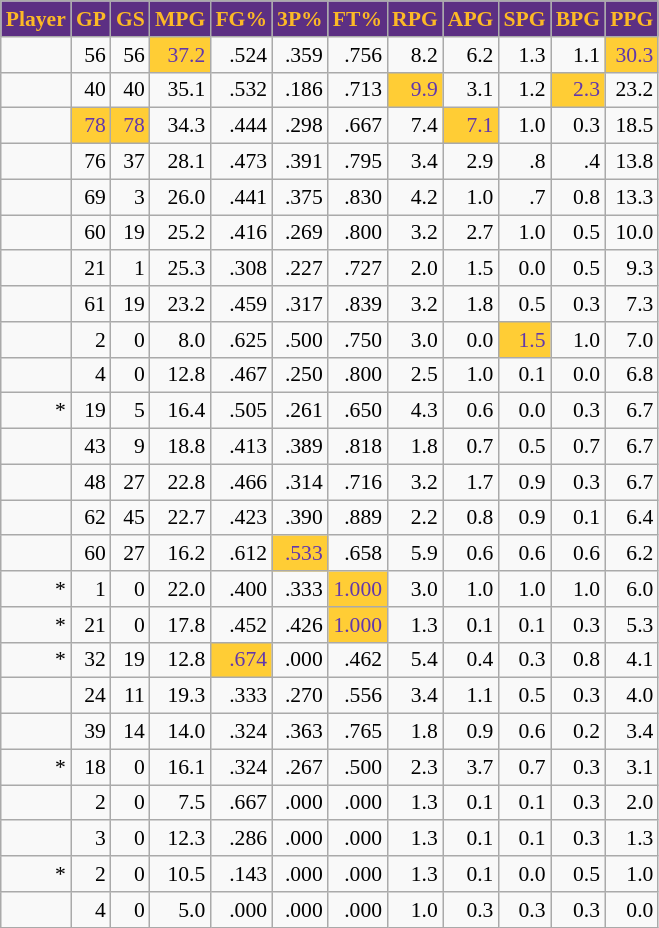<table class="wikitable sortable" style="font-size:90%; text-align:right;">
<tr>
<th style="background:#5c2f83; color:#fcb926">Player</th>
<th style="background:#5c2f83; color:#fcb926">GP</th>
<th style="background:#5c2f83; color:#fcb926">GS</th>
<th style="background:#5c2f83; color:#fcb926">MPG</th>
<th style="background:#5c2f83; color:#fcb926">FG%</th>
<th style="background:#5c2f83; color:#fcb926">3P%</th>
<th style="background:#5c2f83; color:#fcb926">FT%</th>
<th style="background:#5c2f83; color:#fcb926">RPG</th>
<th style="background:#5c2f83; color:#fcb926">APG</th>
<th style="background:#5c2f83; color:#fcb926">SPG</th>
<th style="background:#5c2f83; color:#fcb926">BPG</th>
<th style="background:#5c2f83; color:#fcb926">PPG</th>
</tr>
<tr>
<td></td>
<td>56</td>
<td>56</td>
<td style="background:#ffcd35;color:#6137ad;">37.2</td>
<td>.524</td>
<td>.359</td>
<td>.756</td>
<td>8.2</td>
<td>6.2</td>
<td>1.3</td>
<td>1.1</td>
<td style="background:#ffcd35;color:#6137ad;">30.3</td>
</tr>
<tr>
<td></td>
<td>40</td>
<td>40</td>
<td>35.1</td>
<td>.532</td>
<td>.186</td>
<td>.713</td>
<td style="background:#ffcd35;color:#6137ad;">9.9</td>
<td>3.1</td>
<td>1.2</td>
<td style="background:#ffcd35;color:#6137ad;">2.3</td>
<td>23.2</td>
</tr>
<tr>
<td></td>
<td style="background:#ffcd35;color:#6137ad;">78</td>
<td style="background:#ffcd35;color:#6137ad;">78</td>
<td>34.3</td>
<td>.444</td>
<td>.298</td>
<td>.667</td>
<td>7.4</td>
<td style="background:#ffcd35;color:#6137ad;">7.1</td>
<td>1.0</td>
<td>0.3</td>
<td>18.5</td>
</tr>
<tr>
<td></td>
<td>76</td>
<td>37</td>
<td>28.1</td>
<td>.473</td>
<td>.391</td>
<td>.795</td>
<td>3.4</td>
<td>2.9</td>
<td>.8</td>
<td>.4</td>
<td>13.8</td>
</tr>
<tr>
<td></td>
<td>69</td>
<td>3</td>
<td>26.0</td>
<td>.441</td>
<td>.375</td>
<td>.830</td>
<td>4.2</td>
<td>1.0</td>
<td>.7</td>
<td>0.8</td>
<td>13.3</td>
</tr>
<tr>
<td></td>
<td>60</td>
<td>19</td>
<td>25.2</td>
<td>.416</td>
<td>.269</td>
<td>.800</td>
<td>3.2</td>
<td>2.7</td>
<td>1.0</td>
<td>0.5</td>
<td>10.0</td>
</tr>
<tr>
<td></td>
<td>21</td>
<td>1</td>
<td>25.3</td>
<td>.308</td>
<td>.227</td>
<td>.727</td>
<td>2.0</td>
<td>1.5</td>
<td>0.0</td>
<td>0.5</td>
<td>9.3</td>
</tr>
<tr>
<td></td>
<td>61</td>
<td>19</td>
<td>23.2</td>
<td>.459</td>
<td>.317</td>
<td>.839</td>
<td>3.2</td>
<td>1.8</td>
<td>0.5</td>
<td>0.3</td>
<td>7.3</td>
</tr>
<tr>
<td></td>
<td>2</td>
<td>0</td>
<td>8.0</td>
<td>.625</td>
<td>.500</td>
<td>.750</td>
<td>3.0</td>
<td>0.0</td>
<td style="background:#ffcd35;color:#6137ad;">1.5</td>
<td>1.0</td>
<td>7.0</td>
</tr>
<tr>
<td></td>
<td>4</td>
<td>0</td>
<td>12.8</td>
<td>.467</td>
<td>.250</td>
<td>.800</td>
<td>2.5</td>
<td>1.0</td>
<td>0.1</td>
<td>0.0</td>
<td>6.8</td>
</tr>
<tr>
<td>*</td>
<td>19</td>
<td>5</td>
<td>16.4</td>
<td>.505</td>
<td>.261</td>
<td>.650</td>
<td>4.3</td>
<td>0.6</td>
<td>0.0</td>
<td>0.3</td>
<td>6.7</td>
</tr>
<tr>
<td></td>
<td>43</td>
<td>9</td>
<td>18.8</td>
<td>.413</td>
<td>.389</td>
<td>.818</td>
<td>1.8</td>
<td>0.7</td>
<td>0.5</td>
<td>0.7</td>
<td>6.7</td>
</tr>
<tr>
<td></td>
<td>48</td>
<td>27</td>
<td>22.8</td>
<td>.466</td>
<td>.314</td>
<td>.716</td>
<td>3.2</td>
<td>1.7</td>
<td>0.9</td>
<td>0.3</td>
<td>6.7</td>
</tr>
<tr>
<td></td>
<td>62</td>
<td>45</td>
<td>22.7</td>
<td>.423</td>
<td>.390</td>
<td>.889</td>
<td>2.2</td>
<td>0.8</td>
<td>0.9</td>
<td>0.1</td>
<td>6.4</td>
</tr>
<tr>
<td></td>
<td>60</td>
<td>27</td>
<td>16.2</td>
<td>.612</td>
<td style="background:#ffcd35;color:#6137ad;">.533</td>
<td>.658</td>
<td>5.9</td>
<td>0.6</td>
<td>0.6</td>
<td>0.6</td>
<td>6.2</td>
</tr>
<tr>
<td>*</td>
<td>1</td>
<td>0</td>
<td>22.0</td>
<td>.400</td>
<td>.333</td>
<td style="background:#ffcd35;color:#6137ad;">1.000</td>
<td>3.0</td>
<td>1.0</td>
<td>1.0</td>
<td>1.0</td>
<td>6.0</td>
</tr>
<tr>
<td>*</td>
<td>21</td>
<td>0</td>
<td>17.8</td>
<td>.452</td>
<td>.426</td>
<td style="background:#ffcd35;color:#6137ad;">1.000</td>
<td>1.3</td>
<td>0.1</td>
<td>0.1</td>
<td>0.3</td>
<td>5.3</td>
</tr>
<tr>
<td>*</td>
<td>32</td>
<td>19</td>
<td>12.8</td>
<td style="background:#ffcd35;color:#6137ad;">.674</td>
<td>.000</td>
<td>.462</td>
<td>5.4</td>
<td>0.4</td>
<td>0.3</td>
<td>0.8</td>
<td>4.1</td>
</tr>
<tr>
<td></td>
<td>24</td>
<td>11</td>
<td>19.3</td>
<td>.333</td>
<td>.270</td>
<td>.556</td>
<td>3.4</td>
<td>1.1</td>
<td>0.5</td>
<td>0.3</td>
<td>4.0</td>
</tr>
<tr>
<td></td>
<td>39</td>
<td>14</td>
<td>14.0</td>
<td>.324</td>
<td>.363</td>
<td>.765</td>
<td>1.8</td>
<td>0.9</td>
<td>0.6</td>
<td>0.2</td>
<td>3.4</td>
</tr>
<tr>
<td>*</td>
<td>18</td>
<td>0</td>
<td>16.1</td>
<td>.324</td>
<td>.267</td>
<td>.500</td>
<td>2.3</td>
<td>3.7</td>
<td>0.7</td>
<td>0.3</td>
<td>3.1</td>
</tr>
<tr>
<td></td>
<td>2</td>
<td>0</td>
<td>7.5</td>
<td>.667</td>
<td>.000</td>
<td>.000</td>
<td>1.3</td>
<td>0.1</td>
<td>0.1</td>
<td>0.3</td>
<td>2.0</td>
</tr>
<tr>
<td></td>
<td>3</td>
<td>0</td>
<td>12.3</td>
<td>.286</td>
<td>.000</td>
<td>.000</td>
<td>1.3</td>
<td>0.1</td>
<td>0.1</td>
<td>0.3</td>
<td>1.3</td>
</tr>
<tr>
<td>*</td>
<td>2</td>
<td>0</td>
<td>10.5</td>
<td>.143</td>
<td>.000</td>
<td>.000</td>
<td>1.3</td>
<td>0.1</td>
<td>0.0</td>
<td>0.5</td>
<td>1.0</td>
</tr>
<tr>
<td></td>
<td>4</td>
<td>0</td>
<td>5.0</td>
<td>.000</td>
<td>.000</td>
<td>.000</td>
<td>1.0</td>
<td>0.3</td>
<td>0.3</td>
<td>0.3</td>
<td>0.0</td>
</tr>
</table>
